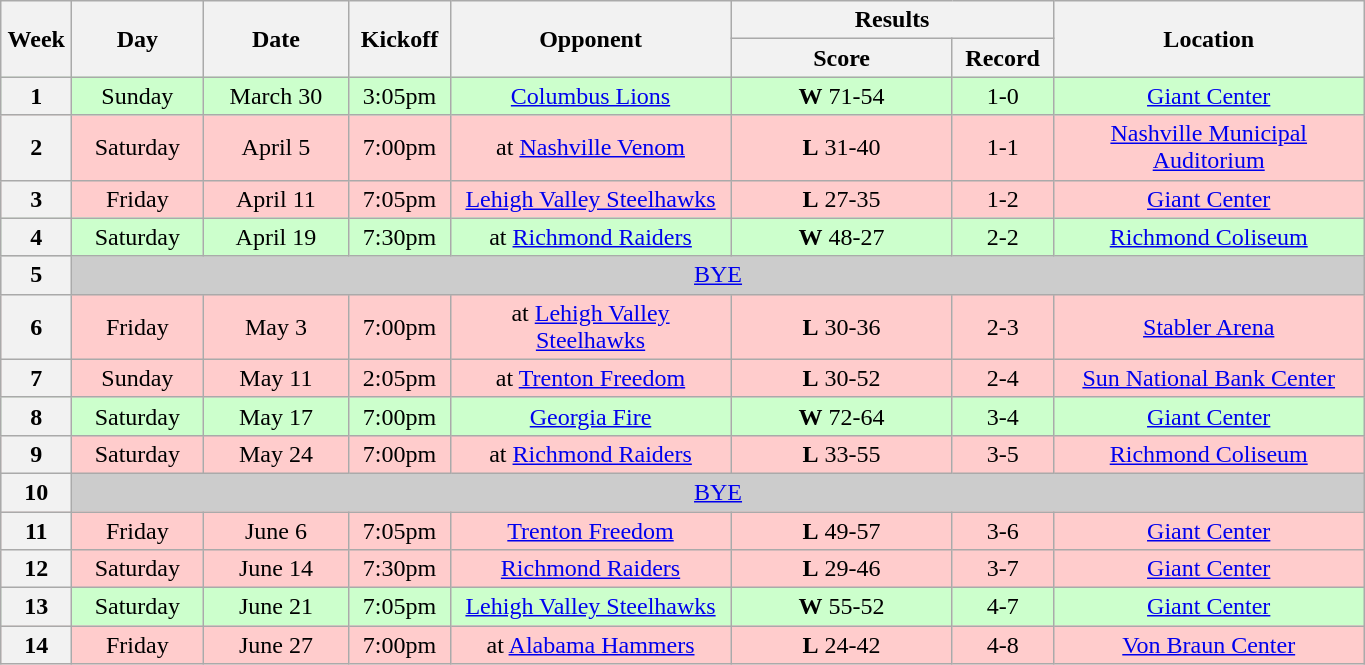<table class="wikitable">
<tr>
<th rowspan="2" width="40">Week</th>
<th rowspan="2" width="80">Day</th>
<th rowspan="2" width="90">Date</th>
<th rowspan="2" width="60">Kickoff</th>
<th rowspan="2" width="180">Opponent</th>
<th colspan="2" width="200">Results</th>
<th rowspan="2" width="200">Location</th>
</tr>
<tr>
<th width="140">Score</th>
<th width="60">Record</th>
</tr>
<tr align="center" bgcolor="#CCFFCC">
<th>1</th>
<td>Sunday</td>
<td>March 30</td>
<td>3:05pm</td>
<td><a href='#'>Columbus Lions</a></td>
<td><strong>W</strong> 71-54</td>
<td>1-0</td>
<td><a href='#'>Giant Center</a></td>
</tr>
<tr align="center" bgcolor="#FFCCCC">
<th>2</th>
<td>Saturday</td>
<td>April 5</td>
<td>7:00pm</td>
<td>at <a href='#'>Nashville Venom</a></td>
<td><strong>L</strong> 31-40</td>
<td>1-1</td>
<td><a href='#'>Nashville Municipal Auditorium</a></td>
</tr>
<tr align="center" bgcolor="#FFCCCC">
<th>3</th>
<td>Friday</td>
<td>April 11</td>
<td>7:05pm</td>
<td><a href='#'>Lehigh Valley Steelhawks</a></td>
<td><strong>L</strong> 27-35</td>
<td>1-2</td>
<td><a href='#'>Giant Center</a></td>
</tr>
<tr align="center" bgcolor="#CCFFCC">
<th>4</th>
<td>Saturday</td>
<td>April 19</td>
<td>7:30pm</td>
<td>at <a href='#'>Richmond Raiders</a></td>
<td><strong>W</strong> 48-27</td>
<td>2-2</td>
<td><a href='#'>Richmond Coliseum</a></td>
</tr>
<tr align="center" bgcolor="#CCCCCC">
<th>5</th>
<td colSpan=7><a href='#'>BYE</a></td>
</tr>
<tr align="center" bgcolor="#FFCCCC">
<th>6</th>
<td>Friday</td>
<td>May 3</td>
<td>7:00pm</td>
<td>at <a href='#'>Lehigh Valley Steelhawks</a></td>
<td><strong>L</strong> 30-36</td>
<td>2-3</td>
<td><a href='#'>Stabler Arena</a></td>
</tr>
<tr align="center" bgcolor="#FFCCCC">
<th>7</th>
<td>Sunday</td>
<td>May 11</td>
<td>2:05pm</td>
<td>at <a href='#'>Trenton Freedom</a></td>
<td><strong>L</strong> 30-52</td>
<td>2-4</td>
<td><a href='#'>Sun National Bank Center</a></td>
</tr>
<tr align="center" bgcolor="#CCFFCC">
<th>8</th>
<td>Saturday</td>
<td>May 17</td>
<td>7:00pm</td>
<td><a href='#'>Georgia Fire</a></td>
<td><strong>W</strong> 72-64</td>
<td>3-4</td>
<td><a href='#'>Giant Center</a></td>
</tr>
<tr align="center" bgcolor="#FFCCCC">
<th>9</th>
<td>Saturday</td>
<td>May 24</td>
<td>7:00pm</td>
<td>at <a href='#'>Richmond Raiders</a></td>
<td><strong>L</strong> 33-55</td>
<td>3-5</td>
<td><a href='#'>Richmond Coliseum</a></td>
</tr>
<tr align="center" bgcolor="#CCCCCC">
<th>10</th>
<td colSpan=7><a href='#'>BYE</a></td>
</tr>
<tr align="center" bgcolor="#FFCCCC">
<th>11</th>
<td>Friday</td>
<td>June 6</td>
<td>7:05pm</td>
<td><a href='#'>Trenton Freedom</a></td>
<td><strong>L</strong> 49-57</td>
<td>3-6</td>
<td><a href='#'>Giant Center</a></td>
</tr>
<tr align="center" bgcolor="#FFCCCC">
<th>12</th>
<td>Saturday</td>
<td>June 14</td>
<td>7:30pm</td>
<td><a href='#'>Richmond Raiders</a></td>
<td><strong>L</strong> 29-46</td>
<td>3-7</td>
<td><a href='#'>Giant Center</a></td>
</tr>
<tr align="center" bgcolor="#CCFFCC">
<th>13</th>
<td>Saturday</td>
<td>June 21</td>
<td>7:05pm</td>
<td><a href='#'>Lehigh Valley Steelhawks</a></td>
<td><strong>W</strong> 55-52</td>
<td>4-7</td>
<td><a href='#'>Giant Center</a></td>
</tr>
<tr align="center" bgcolor="#FFCCCC">
<th>14</th>
<td>Friday</td>
<td>June 27</td>
<td>7:00pm</td>
<td>at <a href='#'>Alabama Hammers</a></td>
<td><strong>L</strong> 24-42</td>
<td>4-8</td>
<td><a href='#'>Von Braun Center</a></td>
</tr>
</table>
